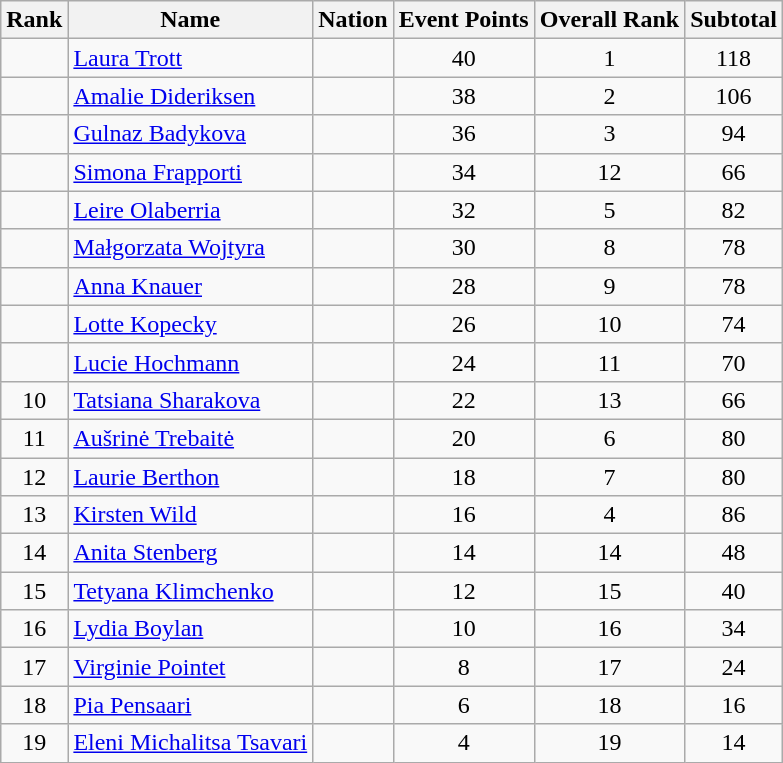<table class="wikitable sortable" style="text-align:center">
<tr>
<th>Rank</th>
<th>Name</th>
<th>Nation</th>
<th>Event Points</th>
<th>Overall Rank</th>
<th>Subtotal</th>
</tr>
<tr>
<td></td>
<td align=left><a href='#'>Laura Trott</a></td>
<td align=left></td>
<td>40</td>
<td>1</td>
<td>118</td>
</tr>
<tr>
<td></td>
<td align=left><a href='#'>Amalie Dideriksen</a></td>
<td align=left></td>
<td>38</td>
<td>2</td>
<td>106</td>
</tr>
<tr>
<td></td>
<td align=left><a href='#'>Gulnaz Badykova</a></td>
<td align=left></td>
<td>36</td>
<td>3</td>
<td>94</td>
</tr>
<tr>
<td></td>
<td align=left><a href='#'>Simona Frapporti</a></td>
<td align=left></td>
<td>34</td>
<td>12</td>
<td>66</td>
</tr>
<tr>
<td></td>
<td align=left><a href='#'>Leire Olaberria</a></td>
<td align=left></td>
<td>32</td>
<td>5</td>
<td>82</td>
</tr>
<tr>
<td></td>
<td align=left><a href='#'>Małgorzata Wojtyra</a></td>
<td align=left></td>
<td>30</td>
<td>8</td>
<td>78</td>
</tr>
<tr>
<td></td>
<td align=left><a href='#'>Anna Knauer</a></td>
<td align=left></td>
<td>28</td>
<td>9</td>
<td>78</td>
</tr>
<tr>
<td></td>
<td align=left><a href='#'>Lotte Kopecky</a></td>
<td align=left></td>
<td>26</td>
<td>10</td>
<td>74</td>
</tr>
<tr>
<td></td>
<td align=left><a href='#'>Lucie Hochmann</a></td>
<td align=left></td>
<td>24</td>
<td>11</td>
<td>70</td>
</tr>
<tr>
<td>10</td>
<td align=left><a href='#'>Tatsiana Sharakova</a></td>
<td align=left></td>
<td>22</td>
<td>13</td>
<td>66</td>
</tr>
<tr>
<td>11</td>
<td align=left><a href='#'>Aušrinė Trebaitė</a></td>
<td align=left></td>
<td>20</td>
<td>6</td>
<td>80</td>
</tr>
<tr>
<td>12</td>
<td align=left><a href='#'>Laurie Berthon</a></td>
<td align=left></td>
<td>18</td>
<td>7</td>
<td>80</td>
</tr>
<tr>
<td>13</td>
<td align=left><a href='#'>Kirsten Wild</a></td>
<td align=left></td>
<td>16</td>
<td>4</td>
<td>86</td>
</tr>
<tr>
<td>14</td>
<td align=left><a href='#'>Anita Stenberg</a></td>
<td align=left></td>
<td>14</td>
<td>14</td>
<td>48</td>
</tr>
<tr>
<td>15</td>
<td align=left><a href='#'>Tetyana Klimchenko</a></td>
<td align=left></td>
<td>12</td>
<td>15</td>
<td>40</td>
</tr>
<tr>
<td>16</td>
<td align=left><a href='#'>Lydia Boylan</a></td>
<td align=left></td>
<td>10</td>
<td>16</td>
<td>34</td>
</tr>
<tr>
<td>17</td>
<td align=left><a href='#'>Virginie Pointet</a></td>
<td align=left></td>
<td>8</td>
<td>17</td>
<td>24</td>
</tr>
<tr>
<td>18</td>
<td align=left><a href='#'>Pia Pensaari</a></td>
<td align=left></td>
<td>6</td>
<td>18</td>
<td>16</td>
</tr>
<tr>
<td>19</td>
<td align=left><a href='#'>Eleni Michalitsa Tsavari</a></td>
<td align=left></td>
<td>4</td>
<td>19</td>
<td>14</td>
</tr>
</table>
